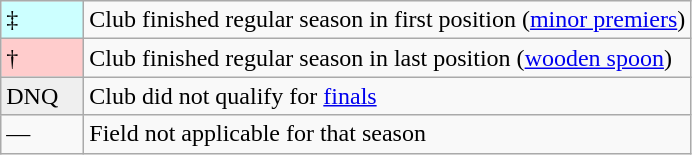<table class="wikitable">
<tr>
<td style="background:#CCFFFF; width:3em">‡</td>
<td>Club finished regular season in first position (<a href='#'>minor premiers</a>)</td>
</tr>
<tr>
<td style="background-color:#fcc; width:3em">†</td>
<td>Club finished regular season in last position (<a href='#'>wooden spoon</a>)</td>
</tr>
<tr>
<td style="background:#efefef;">DNQ</td>
<td>Club did not qualify for <a href='#'>finals</a></td>
</tr>
<tr>
<td>—</td>
<td>Field not applicable for that season</td>
</tr>
</table>
